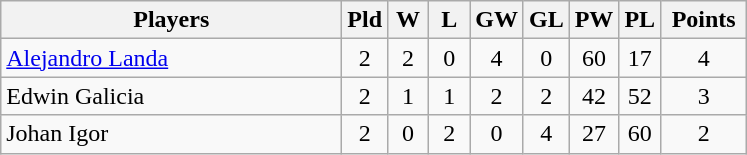<table class=wikitable style="text-align:center">
<tr>
<th width=220>Players</th>
<th width=20>Pld</th>
<th width=20>W</th>
<th width=20>L</th>
<th width=20>GW</th>
<th width=20>GL</th>
<th width=20>PW</th>
<th width=20>PL</th>
<th width=50>Points</th>
</tr>
<tr>
<td align=left> <a href='#'>Alejandro Landa</a></td>
<td>2</td>
<td>2</td>
<td>0</td>
<td>4</td>
<td>0</td>
<td>60</td>
<td>17</td>
<td>4</td>
</tr>
<tr>
<td align=left> Edwin Galicia</td>
<td>2</td>
<td>1</td>
<td>1</td>
<td>2</td>
<td>2</td>
<td>42</td>
<td>52</td>
<td>3</td>
</tr>
<tr>
<td align=left> Johan Igor</td>
<td>2</td>
<td>0</td>
<td>2</td>
<td>0</td>
<td>4</td>
<td>27</td>
<td>60</td>
<td>2</td>
</tr>
</table>
